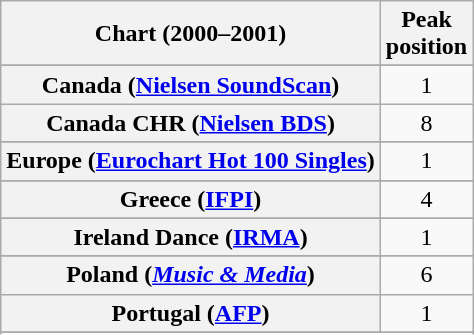<table class="wikitable sortable plainrowheaders" style="text-align:center">
<tr>
<th scope="col">Chart (2000–2001)</th>
<th scope="col">Peak<br>position</th>
</tr>
<tr>
</tr>
<tr>
</tr>
<tr>
</tr>
<tr>
</tr>
<tr>
</tr>
<tr>
</tr>
<tr>
<th scope="row">Canada (<a href='#'>Nielsen SoundScan</a>)</th>
<td>1</td>
</tr>
<tr>
<th scope="row">Canada CHR (<a href='#'>Nielsen BDS</a>)</th>
<td>8</td>
</tr>
<tr>
</tr>
<tr>
<th scope="row">Europe (<a href='#'>Eurochart Hot 100 Singles</a>)</th>
<td>1</td>
</tr>
<tr>
</tr>
<tr>
</tr>
<tr>
</tr>
<tr>
<th scope="row">Greece (<a href='#'>IFPI</a>)</th>
<td>4</td>
</tr>
<tr>
</tr>
<tr>
<th scope="row">Ireland Dance (<a href='#'>IRMA</a>)</th>
<td>1</td>
</tr>
<tr>
</tr>
<tr>
</tr>
<tr>
</tr>
<tr>
</tr>
<tr>
<th scope="row">Poland (<em><a href='#'>Music & Media</a></em>)</th>
<td>6</td>
</tr>
<tr>
<th scope=row>Portugal (<a href='#'>AFP</a>)</th>
<td>1</td>
</tr>
<tr>
</tr>
<tr>
</tr>
<tr>
</tr>
<tr>
</tr>
<tr>
</tr>
<tr>
</tr>
<tr>
</tr>
<tr>
</tr>
<tr>
</tr>
<tr>
</tr>
<tr>
</tr>
</table>
